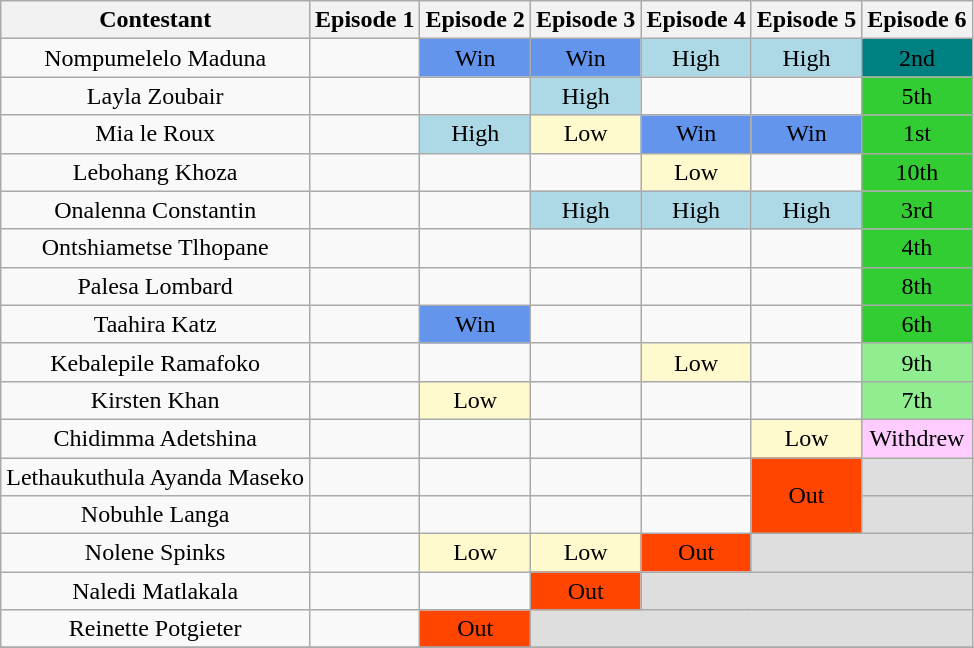<table class="wikitable" style="text-align:center">
<tr>
<th scope="col">Contestant</th>
<th scope="col">Episode 1</th>
<th scope="col">Episode 2</th>
<th scope="col">Episode 3</th>
<th scope="col">Episode 4</th>
<th scope="col">Episode 5</th>
<th scope="col">Episode 6</th>
</tr>
<tr>
<td>Nompumelelo Maduna</td>
<td></td>
<td style="background:cornflowerblue">Win</td>
<td style="background:cornflowerblue">Win</td>
<td style="background:lightblue">High</td>
<td style="background:lightblue">High</td>
<td style="background:teal">2nd</td>
</tr>
<tr>
<td>Layla Zoubair</td>
<td></td>
<td></td>
<td style="background:lightblue">High</td>
<td></td>
<td></td>
<td style="background:LimeGreen">5th</td>
</tr>
<tr>
<td>Mia le Roux</td>
<td></td>
<td style="background:lightblue">High</td>
<td style="background:lemonchiffon">Low</td>
<td style="background:cornflowerblue">Win</td>
<td style="background:cornflowerblue">Win</td>
<td style="background:LimeGreen">1st</td>
</tr>
<tr>
<td>Lebohang Khoza</td>
<td></td>
<td></td>
<td></td>
<td style="background:lemonchiffon">Low</td>
<td></td>
<td style="background:LimeGreen">10th</td>
</tr>
<tr>
<td>Onalenna Constantin</td>
<td></td>
<td></td>
<td style="background:lightblue">High</td>
<td style="background:lightblue">High</td>
<td style="background:lightblue">High</td>
<td style="background:LimeGreen">3rd</td>
</tr>
<tr>
<td>Ontshiametse Tlhopane</td>
<td></td>
<td></td>
<td></td>
<td></td>
<td></td>
<td style="background:LimeGreen">4th</td>
</tr>
<tr>
<td>Palesa Lombard</td>
<td></td>
<td></td>
<td></td>
<td></td>
<td></td>
<td style="background:LimeGreen">8th</td>
</tr>
<tr>
<td>Taahira Katz</td>
<td></td>
<td style="background:cornflowerblue">Win</td>
<td></td>
<td></td>
<td></td>
<td style="background:LimeGreen">6th</td>
</tr>
<tr>
<td>Kebalepile Ramafoko</td>
<td></td>
<td></td>
<td></td>
<td style="background:lemonchiffon">Low</td>
<td></td>
<td style="background:lightgreen">9th</td>
</tr>
<tr>
<td>Kirsten Khan</td>
<td></td>
<td style="background:lemonchiffon">Low</td>
<td></td>
<td></td>
<td></td>
<td style="background:lightgreen">7th</td>
</tr>
<tr>
<td>Chidimma Adetshina</td>
<td></td>
<td></td>
<td></td>
<td></td>
<td style="background:lemonchiffon">Low</td>
<td style="background:#FCF">Withdrew</td>
</tr>
<tr>
<td>Lethaukuthula Ayanda Maseko</td>
<td></td>
<td></td>
<td></td>
<td></td>
<td style="background:OrangeRed" rowspan=2>Out</td>
<td colspan=3 style="background:#dedede"></td>
</tr>
<tr>
<td>Nobuhle Langa</td>
<td></td>
<td></td>
<td></td>
<td></td>
<td colspan=3 style="background:#dedede"></td>
</tr>
<tr>
<td>Nolene Spinks</td>
<td></td>
<td style="background:lemonchiffon">Low</td>
<td style="background:lemonchiffon">Low</td>
<td style="background:OrangeRed">Out</td>
<td colspan=4 style="background:#dedede"></td>
</tr>
<tr>
<td>Naledi Matlakala</td>
<td></td>
<td></td>
<td style="background:OrangeRed">Out</td>
<td colspan=5 style="background:#dedede"></td>
</tr>
<tr>
<td>Reinette Potgieter</td>
<td></td>
<td style="background:OrangeRed">Out</td>
<td colspan=6 style="background:#dedede"></td>
</tr>
<tr>
</tr>
</table>
